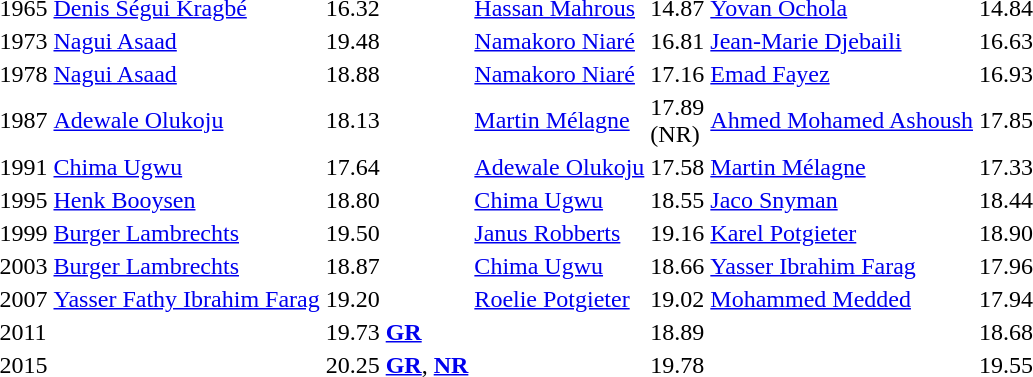<table>
<tr>
<td>1965</td>
<td><a href='#'>Denis Ségui Kragbé</a><br> </td>
<td>16.32</td>
<td><a href='#'>Hassan Mahrous</a><br> </td>
<td>14.87</td>
<td><a href='#'>Yovan Ochola</a><br> </td>
<td>14.84</td>
</tr>
<tr>
<td>1973</td>
<td><a href='#'>Nagui Asaad</a><br> </td>
<td>19.48</td>
<td><a href='#'>Namakoro Niaré</a><br> </td>
<td>16.81</td>
<td><a href='#'>Jean-Marie Djebaili</a><br> </td>
<td>16.63</td>
</tr>
<tr>
<td>1978</td>
<td><a href='#'>Nagui Asaad</a><br> </td>
<td>18.88</td>
<td><a href='#'>Namakoro Niaré</a><br> </td>
<td>17.16</td>
<td><a href='#'>Emad Fayez</a><br> </td>
<td>16.93</td>
</tr>
<tr>
<td>1987</td>
<td><a href='#'>Adewale Olukoju</a><br> </td>
<td>18.13</td>
<td><a href='#'>Martin Mélagne</a><br> </td>
<td>17.89<br>(NR)</td>
<td><a href='#'>Ahmed Mohamed Ashoush</a><br> </td>
<td>17.85</td>
</tr>
<tr>
<td>1991</td>
<td><a href='#'>Chima Ugwu</a><br> </td>
<td>17.64</td>
<td><a href='#'>Adewale Olukoju</a><br> </td>
<td>17.58</td>
<td><a href='#'>Martin Mélagne</a><br> </td>
<td>17.33</td>
</tr>
<tr>
<td>1995</td>
<td><a href='#'>Henk Booysen</a><br> </td>
<td>18.80</td>
<td><a href='#'>Chima Ugwu</a><br> </td>
<td>18.55</td>
<td><a href='#'>Jaco Snyman</a><br> </td>
<td>18.44</td>
</tr>
<tr>
<td>1999</td>
<td><a href='#'>Burger Lambrechts</a><br> </td>
<td>19.50</td>
<td><a href='#'>Janus Robberts</a><br> </td>
<td>19.16</td>
<td><a href='#'>Karel Potgieter</a><br> </td>
<td>18.90</td>
</tr>
<tr>
<td>2003<br></td>
<td><a href='#'>Burger Lambrechts</a> <br> </td>
<td>18.87</td>
<td><a href='#'>Chima Ugwu</a> <br> </td>
<td>18.66</td>
<td><a href='#'>Yasser Ibrahim Farag</a> <br> </td>
<td>17.96</td>
</tr>
<tr>
<td>2007<br></td>
<td><a href='#'>Yasser Fathy Ibrahim Farag</a> <br> </td>
<td>19.20</td>
<td><a href='#'>Roelie Potgieter</a> <br> </td>
<td>19.02</td>
<td><a href='#'>Mohammed Medded</a> <br> </td>
<td>17.94</td>
</tr>
<tr>
<td>2011<br></td>
<td></td>
<td>19.73 <strong><a href='#'>GR</a></strong></td>
<td></td>
<td>18.89</td>
<td></td>
<td>18.68</td>
</tr>
<tr>
<td>2015</td>
<td></td>
<td>20.25 <strong><a href='#'>GR</a></strong>, <strong><a href='#'>NR</a></strong></td>
<td></td>
<td>19.78</td>
<td></td>
<td>19.55</td>
</tr>
</table>
